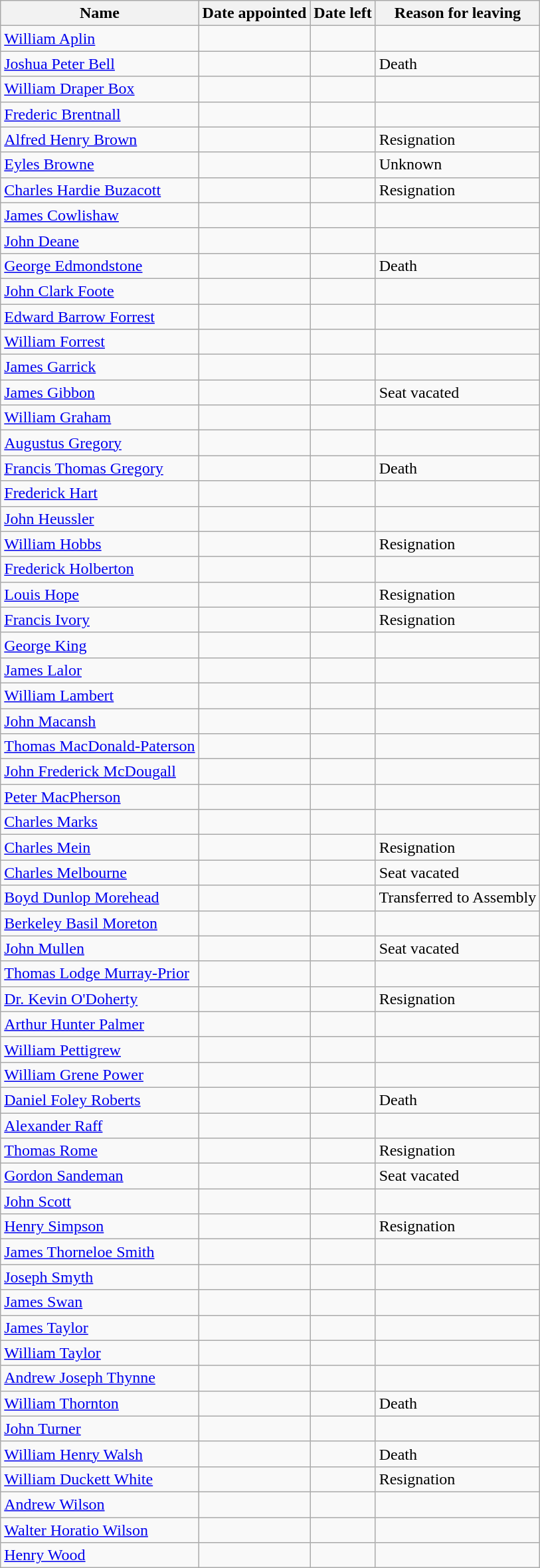<table class="wikitable sortable">
<tr>
<th>Name</th>
<th>Date appointed</th>
<th>Date left</th>
<th>Reason for leaving</th>
</tr>
<tr>
<td><a href='#'>William Aplin</a></td>
<td></td>
<td><em></em></td>
<td></td>
</tr>
<tr>
<td><a href='#'>Joshua Peter Bell</a></td>
<td></td>
<td></td>
<td>Death</td>
</tr>
<tr>
<td><a href='#'>William Draper Box</a></td>
<td></td>
<td><em></em></td>
<td></td>
</tr>
<tr>
<td><a href='#'>Frederic Brentnall</a></td>
<td></td>
<td><em></em></td>
<td></td>
</tr>
<tr>
<td><a href='#'>Alfred Henry Brown</a></td>
<td></td>
<td></td>
<td>Resignation</td>
</tr>
<tr>
<td><a href='#'>Eyles Browne</a></td>
<td></td>
<td></td>
<td>Unknown</td>
</tr>
<tr>
<td><a href='#'>Charles Hardie Buzacott</a></td>
<td></td>
<td></td>
<td>Resignation</td>
</tr>
<tr>
<td><a href='#'>James Cowlishaw</a></td>
<td></td>
<td><em></em></td>
<td></td>
</tr>
<tr>
<td><a href='#'>John Deane</a></td>
<td></td>
<td><em></em></td>
<td></td>
</tr>
<tr>
<td><a href='#'>George Edmondstone</a></td>
<td></td>
<td></td>
<td>Death</td>
</tr>
<tr>
<td><a href='#'>John Clark Foote</a></td>
<td></td>
<td><em></em></td>
<td></td>
</tr>
<tr>
<td><a href='#'>Edward Barrow Forrest</a></td>
<td></td>
<td><em></em></td>
<td></td>
</tr>
<tr>
<td><a href='#'>William Forrest</a></td>
<td></td>
<td><em></em></td>
<td></td>
</tr>
<tr>
<td><a href='#'>James Garrick</a></td>
<td></td>
<td><em></em></td>
<td></td>
</tr>
<tr>
<td><a href='#'>James Gibbon</a></td>
<td></td>
<td></td>
<td>Seat vacated</td>
</tr>
<tr>
<td><a href='#'>William Graham</a></td>
<td></td>
<td><em></em></td>
<td></td>
</tr>
<tr>
<td><a href='#'>Augustus Gregory</a></td>
<td></td>
<td><em></em></td>
<td></td>
</tr>
<tr>
<td><a href='#'>Francis Thomas Gregory</a></td>
<td></td>
<td></td>
<td>Death</td>
</tr>
<tr>
<td><a href='#'>Frederick Hart</a></td>
<td></td>
<td><em></em></td>
<td></td>
</tr>
<tr>
<td><a href='#'>John Heussler</a></td>
<td></td>
<td><em></em></td>
<td></td>
</tr>
<tr>
<td><a href='#'>William Hobbs</a></td>
<td></td>
<td></td>
<td>Resignation</td>
</tr>
<tr>
<td><a href='#'>Frederick Holberton</a></td>
<td></td>
<td><em></em></td>
<td></td>
</tr>
<tr>
<td><a href='#'>Louis Hope</a></td>
<td></td>
<td></td>
<td>Resignation</td>
</tr>
<tr>
<td><a href='#'>Francis Ivory</a></td>
<td></td>
<td></td>
<td>Resignation</td>
</tr>
<tr>
<td><a href='#'>George King</a></td>
<td></td>
<td><em></em></td>
<td></td>
</tr>
<tr>
<td><a href='#'>James Lalor</a></td>
<td></td>
<td><em></em></td>
<td></td>
</tr>
<tr>
<td><a href='#'>William Lambert</a></td>
<td></td>
<td><em></em></td>
<td></td>
</tr>
<tr>
<td><a href='#'>John Macansh</a></td>
<td></td>
<td><em></em></td>
<td></td>
</tr>
<tr>
<td><a href='#'>Thomas MacDonald-Paterson</a></td>
<td></td>
<td><em></em></td>
<td></td>
</tr>
<tr>
<td><a href='#'>John Frederick McDougall</a></td>
<td></td>
<td><em></em></td>
<td></td>
</tr>
<tr>
<td><a href='#'>Peter MacPherson</a></td>
<td></td>
<td><em></em></td>
<td></td>
</tr>
<tr>
<td><a href='#'>Charles Marks</a></td>
<td></td>
<td><em></em></td>
<td></td>
</tr>
<tr>
<td><a href='#'>Charles Mein</a></td>
<td></td>
<td></td>
<td>Resignation</td>
</tr>
<tr>
<td><a href='#'>Charles Melbourne</a></td>
<td></td>
<td></td>
<td>Seat vacated</td>
</tr>
<tr>
<td><a href='#'>Boyd Dunlop Morehead</a></td>
<td></td>
<td></td>
<td>Transferred to Assembly</td>
</tr>
<tr>
<td><a href='#'>Berkeley Basil Moreton</a></td>
<td></td>
<td><em></em></td>
<td></td>
</tr>
<tr>
<td><a href='#'>John Mullen</a></td>
<td></td>
<td></td>
<td>Seat vacated</td>
</tr>
<tr>
<td><a href='#'>Thomas Lodge Murray-Prior</a></td>
<td></td>
<td><em></em></td>
<td></td>
</tr>
<tr>
<td><a href='#'>Dr. Kevin O'Doherty</a></td>
<td></td>
<td></td>
<td>Resignation</td>
</tr>
<tr>
<td><a href='#'>Arthur Hunter Palmer</a></td>
<td></td>
<td><em></em></td>
<td></td>
</tr>
<tr>
<td><a href='#'>William Pettigrew</a></td>
<td></td>
<td><em></em></td>
<td></td>
</tr>
<tr>
<td><a href='#'>William Grene Power</a></td>
<td></td>
<td><em></em></td>
<td></td>
</tr>
<tr>
<td><a href='#'>Daniel Foley Roberts</a></td>
<td></td>
<td></td>
<td>Death</td>
</tr>
<tr>
<td><a href='#'>Alexander Raff</a></td>
<td></td>
<td><em></em></td>
<td></td>
</tr>
<tr>
<td><a href='#'>Thomas Rome</a></td>
<td></td>
<td></td>
<td>Resignation</td>
</tr>
<tr>
<td><a href='#'>Gordon Sandeman</a></td>
<td></td>
<td></td>
<td>Seat vacated</td>
</tr>
<tr>
<td><a href='#'>John Scott</a></td>
<td></td>
<td><em></em></td>
<td></td>
</tr>
<tr>
<td><a href='#'>Henry Simpson</a></td>
<td></td>
<td></td>
<td>Resignation</td>
</tr>
<tr>
<td><a href='#'>James Thorneloe Smith</a></td>
<td></td>
<td><em></em></td>
<td></td>
</tr>
<tr>
<td><a href='#'>Joseph Smyth</a></td>
<td></td>
<td><em></em></td>
<td></td>
</tr>
<tr>
<td><a href='#'>James Swan</a></td>
<td></td>
<td><em></em></td>
<td></td>
</tr>
<tr>
<td><a href='#'>James Taylor</a></td>
<td></td>
<td><em></em></td>
<td></td>
</tr>
<tr>
<td><a href='#'>William Taylor</a></td>
<td></td>
<td><em></em></td>
<td></td>
</tr>
<tr>
<td><a href='#'>Andrew Joseph Thynne</a></td>
<td></td>
<td><em></em></td>
<td></td>
</tr>
<tr>
<td><a href='#'>William Thornton</a></td>
<td></td>
<td></td>
<td>Death</td>
</tr>
<tr>
<td><a href='#'>John Turner</a></td>
<td></td>
<td><em></em></td>
<td></td>
</tr>
<tr>
<td><a href='#'>William Henry Walsh</a></td>
<td></td>
<td></td>
<td>Death</td>
</tr>
<tr>
<td><a href='#'>William Duckett White</a></td>
<td></td>
<td></td>
<td>Resignation</td>
</tr>
<tr>
<td><a href='#'>Andrew Wilson</a></td>
<td></td>
<td><em></em></td>
<td></td>
</tr>
<tr>
<td><a href='#'>Walter Horatio Wilson</a></td>
<td></td>
<td><em></em></td>
<td></td>
</tr>
<tr>
<td><a href='#'>Henry Wood</a></td>
<td></td>
<td><em></em></td>
<td></td>
</tr>
</table>
